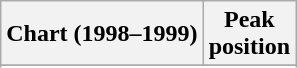<table class="wikitable plainrowheaders" style="text-align:center">
<tr>
<th>Chart (1998–1999)</th>
<th>Peak<br>position</th>
</tr>
<tr>
</tr>
<tr>
</tr>
</table>
